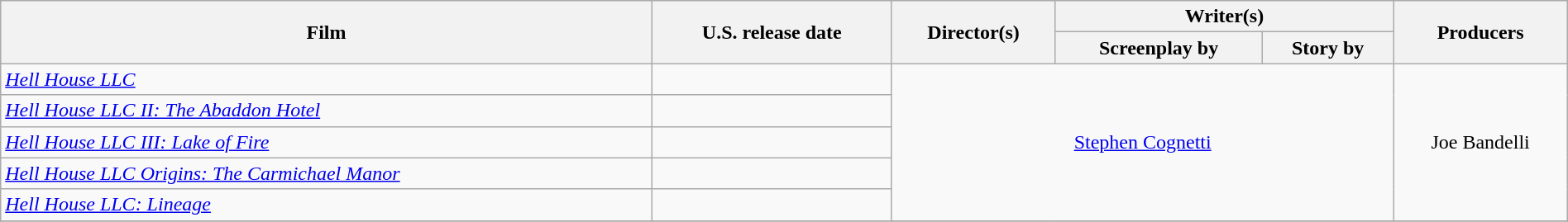<table class="wikitable plainrowheaders" style="text-align:center; margin=auto; width:100%;">
<tr>
<th scope="col" rowspan="2">Film</th>
<th scope="col" rowspan="2">U.S. release date</th>
<th scope="col" rowspan="2">Director(s)</th>
<th scope="col" colspan="2">Writer(s)</th>
<th scope="col" rowspan="2">Producers</th>
</tr>
<tr>
<th scope="col">Screenplay by</th>
<th scope="col">Story by</th>
</tr>
<tr>
<td style="text-align:left"><em><a href='#'>Hell House LLC</a></em></td>
<td></td>
<td rowspan="5" colspan=3><a href='#'>Stephen Cognetti</a></td>
<td rowspan="5">Joe Bandelli</td>
</tr>
<tr>
<td style="text-align:left"><em><a href='#'>Hell House LLC II: The Abaddon Hotel</a></em></td>
<td></td>
</tr>
<tr>
<td style="text-align:left"><em><a href='#'>Hell House LLC III: Lake of Fire</a></em></td>
<td></td>
</tr>
<tr>
<td style="text-align:left"><em><a href='#'>Hell House LLC Origins: The Carmichael Manor</a></em></td>
<td></td>
</tr>
<tr>
<td style="text-align:left"><em><a href='#'>Hell House LLC: Lineage</a></em></td>
<td></td>
</tr>
<tr>
</tr>
</table>
